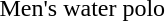<table>
<tr>
<td>Men's water polo</td>
<td></td>
<td></td>
<td></td>
</tr>
</table>
